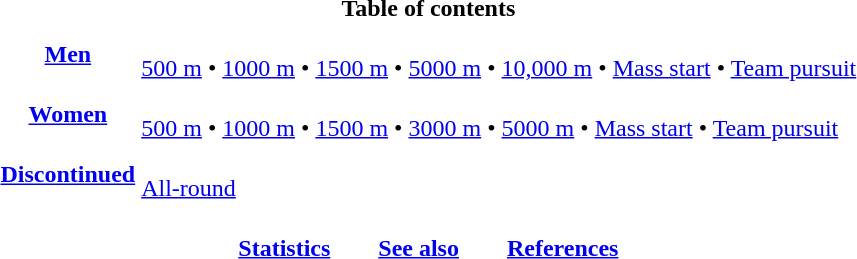<table class="toc">
<tr>
<th colspan=2>Table of contents</th>
</tr>
<tr>
<th><a href='#'>Men</a></th>
<td><br><a href='#'>500 m</a> •
<a href='#'>1000 m</a> • 
<a href='#'>1500 m</a> • 
<a href='#'>5000 m</a> • 
<a href='#'>10,000 m</a> • 
<a href='#'>Mass start</a> • 
<a href='#'>Team pursuit</a></td>
</tr>
<tr>
<th><a href='#'>Women</a></th>
<td><br><a href='#'>500 m</a> •
<a href='#'>1000 m</a> • 
<a href='#'>1500 m</a> • 
<a href='#'>3000 m</a> • 
<a href='#'>5000 m</a> • 
<a href='#'>Mass start</a> • 
<a href='#'>Team pursuit</a></td>
</tr>
<tr>
<th><a href='#'>Discontinued</a></th>
<td><br><a href='#'>All-round</a></td>
</tr>
<tr>
<td colspan=2 align=center><br><strong><a href='#'>Statistics</a></strong>       
<strong><a href='#'>See also</a></strong>       
<strong><a href='#'>References</a></strong></td>
</tr>
</table>
